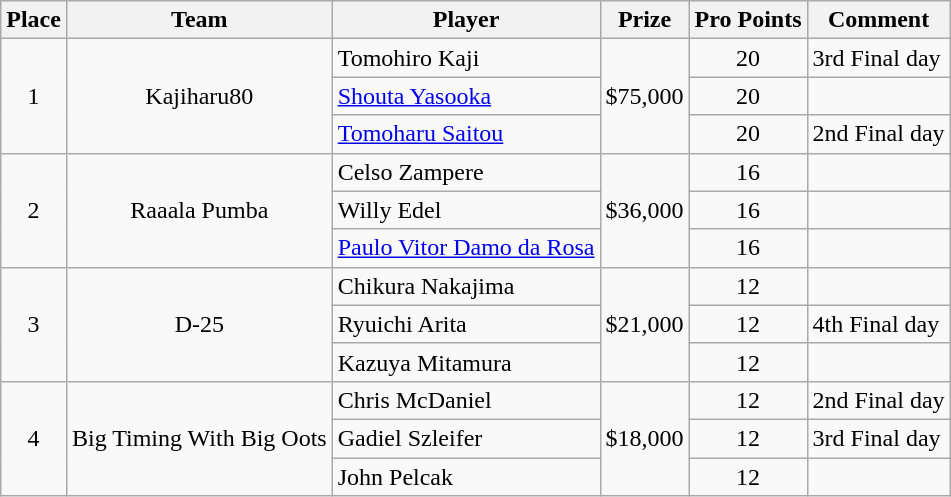<table class="wikitable">
<tr>
<th>Place</th>
<th>Team</th>
<th>Player</th>
<th>Prize</th>
<th>Pro Points</th>
<th>Comment</th>
</tr>
<tr>
<td align=center rowspan=3>1</td>
<td align=center rowspan=3>Kajiharu80</td>
<td> Tomohiro Kaji</td>
<td align=center rowspan=3>$75,000</td>
<td align=center>20</td>
<td>3rd Final day</td>
</tr>
<tr>
<td> <a href='#'>Shouta Yasooka</a></td>
<td align=center>20</td>
<td></td>
</tr>
<tr>
<td> <a href='#'>Tomoharu Saitou</a></td>
<td align=center>20</td>
<td>2nd Final day</td>
</tr>
<tr>
<td align=center rowspan=3>2</td>
<td align=center rowspan=3>Raaala Pumba</td>
<td> Celso Zampere</td>
<td align=center rowspan=3>$36,000</td>
<td align=center>16</td>
<td></td>
</tr>
<tr>
<td> Willy Edel</td>
<td align=center>16</td>
<td></td>
</tr>
<tr>
<td> <a href='#'>Paulo Vitor Damo da Rosa</a></td>
<td align=center>16</td>
<td></td>
</tr>
<tr>
<td align=center rowspan=3>3</td>
<td align=center rowspan=3>D-25</td>
<td> Chikura Nakajima</td>
<td align=center rowspan=3>$21,000</td>
<td align=center>12</td>
<td></td>
</tr>
<tr>
<td> Ryuichi Arita</td>
<td align=center>12</td>
<td>4th Final day</td>
</tr>
<tr>
<td> Kazuya Mitamura</td>
<td align=center>12</td>
<td></td>
</tr>
<tr>
<td align=center rowspan=3>4</td>
<td align=center rowspan=3>Big Timing With Big Oots</td>
<td> Chris McDaniel</td>
<td align=center rowspan=3>$18,000</td>
<td align=center>12</td>
<td>2nd Final day</td>
</tr>
<tr>
<td> Gadiel Szleifer</td>
<td align=center>12</td>
<td>3rd Final day</td>
</tr>
<tr>
<td> John Pelcak</td>
<td align=center>12</td>
<td></td>
</tr>
</table>
